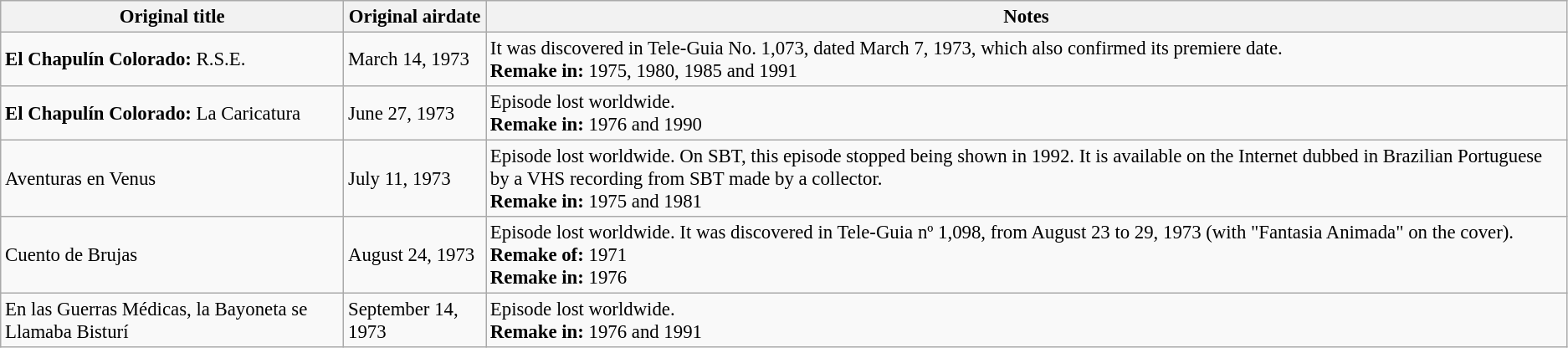<table class="wikitable" style="font-size: 95%;">
<tr>
<th>Original title</th>
<th>Original airdate</th>
<th>Notes</th>
</tr>
<tr>
<td><strong>El Chapulín Colorado:</strong> R.S.E.</td>
<td>March 14, 1973</td>
<td>It was discovered in Tele-Guia No. 1,073, dated March 7, 1973, which also confirmed its premiere date.<br><strong>Remake in:</strong> 1975, 1980, 1985 and 1991</td>
</tr>
<tr>
<td><strong>El Chapulín Colorado:</strong> La Caricatura</td>
<td>June 27, 1973</td>
<td>Episode lost worldwide.<br><strong>Remake in:</strong> 1976 and 1990</td>
</tr>
<tr>
<td>Aventuras en Venus</td>
<td>July 11, 1973</td>
<td>Episode lost worldwide. On SBT, this episode stopped being shown in 1992. It is available on the Internet dubbed in Brazilian Portuguese by a VHS recording from SBT made by a collector.<br><strong>Remake in:</strong> 1975 and 1981</td>
</tr>
<tr>
<td>Cuento de Brujas</td>
<td>August 24, 1973</td>
<td>Episode lost worldwide. It was discovered in Tele-Guia nº 1,098, from August 23 to 29, 1973 (with "Fantasia Animada" on the cover).<br><strong>Remake of:</strong> 1971<br><strong>Remake in:</strong> 1976</td>
</tr>
<tr>
<td>En las Guerras Médicas, la Bayoneta se Llamaba Bisturí</td>
<td>September 14, 1973</td>
<td>Episode lost worldwide.<br><strong>Remake in:</strong> 1976 and 1991</td>
</tr>
</table>
